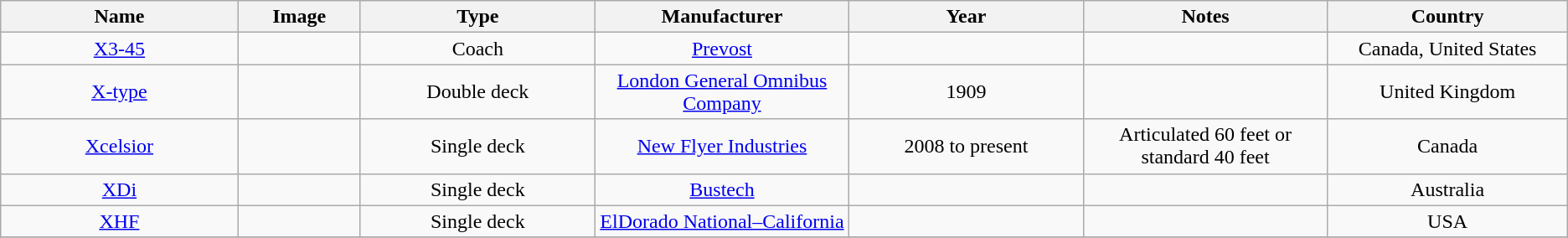<table class="wikitable sortable sticky-header mw-datatable" style=text-align:center;>
<tr>
<th style="width:15em;">Name</th>
<th style="width:7em;">Image</th>
<th style="width:15em;">Type</th>
<th style="width:15em;">Manufacturer</th>
<th style="width:15em;">Year</th>
<th class="unsortable", style="width:15em;">Notes</th>
<th style="width:15em;">Country</th>
</tr>
<tr>
<td><a href='#'>X3-45</a></td>
<td></td>
<td>Coach</td>
<td><a href='#'>Prevost</a></td>
<td></td>
<td></td>
<td>Canada, United States</td>
</tr>
<tr>
<td><a href='#'>X-type</a></td>
<td></td>
<td>Double deck</td>
<td><a href='#'>London General Omnibus Company</a></td>
<td>1909</td>
<td></td>
<td>United Kingdom</td>
</tr>
<tr>
<td><a href='#'>Xcelsior</a></td>
<td></td>
<td>Single deck</td>
<td><a href='#'>New Flyer Industries</a></td>
<td>2008 to present</td>
<td>Articulated 60 feet or standard 40 feet</td>
<td>Canada</td>
</tr>
<tr>
<td><a href='#'>XDi</a></td>
<td></td>
<td>Single deck</td>
<td><a href='#'>Bustech</a></td>
<td></td>
<td></td>
<td>Australia</td>
</tr>
<tr>
<td><a href='#'>XHF</a></td>
<td></td>
<td>Single deck</td>
<td><a href='#'>ElDorado National–California</a></td>
<td></td>
<td></td>
<td>USA</td>
</tr>
<tr>
</tr>
</table>
